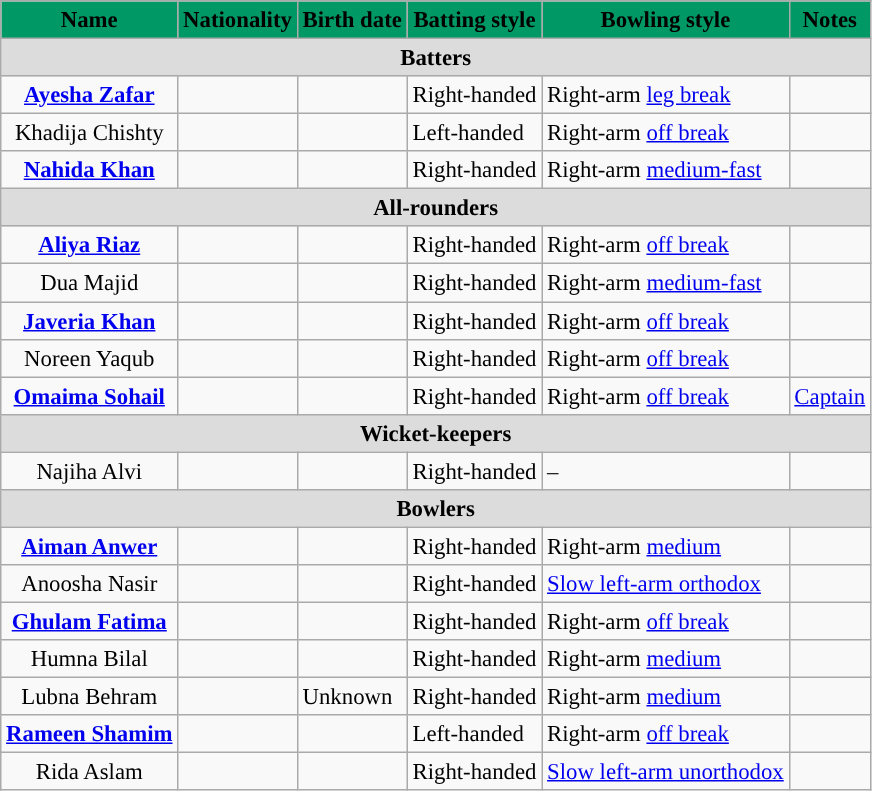<table class="wikitable" style="font-size:95%;">
<tr>
<th style="background:#096; color:black; text-align:centre;">Name</th>
<th style="background:#096; color:black; text-align:centre;">Nationality</th>
<th style="background:#096; color:black; text-align:centre;">Birth date</th>
<th style="background:#096; color:black; text-align:centre;">Batting style</th>
<th style="background:#096; color:black; text-align:centre;">Bowling style</th>
<th style="background:#096; color:black; text-align:centre;">Notes</th>
</tr>
<tr>
<th colspan="6" style="background:#dcdcdc" text-align:centre;">Batters</th>
</tr>
<tr>
<td style="text-align:center"><strong><a href='#'>Ayesha Zafar</a></strong></td>
<td></td>
<td></td>
<td>Right-handed</td>
<td>Right-arm <a href='#'>leg break</a></td>
<td></td>
</tr>
<tr>
<td style="text-align:center">Khadija Chishty</td>
<td></td>
<td></td>
<td>Left-handed</td>
<td>Right-arm <a href='#'>off break</a></td>
<td></td>
</tr>
<tr>
<td style="text-align:center"><strong><a href='#'>Nahida Khan</a></strong></td>
<td></td>
<td></td>
<td>Right-handed</td>
<td>Right-arm <a href='#'>medium-fast</a></td>
<td></td>
</tr>
<tr>
<th colspan="6" style="background:#dcdcdc" text-align:centre;">All-rounders</th>
</tr>
<tr>
<td style="text-align:center"><strong><a href='#'>Aliya Riaz</a></strong></td>
<td></td>
<td></td>
<td>Right-handed</td>
<td>Right-arm <a href='#'>off break</a></td>
<td></td>
</tr>
<tr>
<td style="text-align:center">Dua Majid</td>
<td></td>
<td></td>
<td>Right-handed</td>
<td>Right-arm <a href='#'>medium-fast</a></td>
<td></td>
</tr>
<tr>
<td style="text-align:center"><strong><a href='#'>Javeria Khan</a></strong></td>
<td></td>
<td></td>
<td>Right-handed</td>
<td>Right-arm <a href='#'>off break</a></td>
<td></td>
</tr>
<tr>
<td style="text-align:center">Noreen Yaqub</td>
<td></td>
<td></td>
<td>Right-handed</td>
<td>Right-arm <a href='#'>off break</a></td>
<td></td>
</tr>
<tr>
<td style="text-align:center"><strong><a href='#'>Omaima Sohail</a></strong></td>
<td></td>
<td></td>
<td>Right-handed</td>
<td>Right-arm <a href='#'>off break</a></td>
<td><a href='#'>Captain</a></td>
</tr>
<tr>
<th colspan="6" style="background:#dcdcdc" text-align:centre;">Wicket-keepers</th>
</tr>
<tr>
<td style="text-align:center">Najiha Alvi</td>
<td></td>
<td></td>
<td>Right-handed</td>
<td>–</td>
<td></td>
</tr>
<tr>
<th colspan="6" style="background:#dcdcdc" text-align:centre;">Bowlers</th>
</tr>
<tr>
<td style="text-align:center"><strong><a href='#'>Aiman Anwer</a></strong></td>
<td></td>
<td></td>
<td>Right-handed</td>
<td>Right-arm <a href='#'>medium</a></td>
</tr>
<tr>
<td style="text-align:center">Anoosha Nasir</td>
<td></td>
<td></td>
<td>Right-handed</td>
<td><a href='#'>Slow left-arm orthodox</a></td>
<td></td>
</tr>
<tr>
<td style="text-align:center"><strong><a href='#'>Ghulam Fatima</a></strong></td>
<td></td>
<td></td>
<td>Right-handed</td>
<td>Right-arm <a href='#'>off break</a></td>
<td></td>
</tr>
<tr>
<td style="text-align:center">Humna Bilal</td>
<td></td>
<td></td>
<td>Right-handed</td>
<td>Right-arm <a href='#'>medium</a></td>
<td></td>
</tr>
<tr>
<td style="text-align:center">Lubna Behram</td>
<td></td>
<td>Unknown</td>
<td>Right-handed</td>
<td>Right-arm <a href='#'>medium</a></td>
<td></td>
</tr>
<tr>
<td style="text-align:center"><strong><a href='#'>Rameen Shamim</a></strong></td>
<td></td>
<td></td>
<td>Left-handed</td>
<td>Right-arm <a href='#'>off break</a></td>
<td></td>
</tr>
<tr>
<td style="text-align:center">Rida Aslam</td>
<td></td>
<td></td>
<td>Right-handed</td>
<td><a href='#'>Slow left-arm unorthodox</a></td>
<td></td>
</tr>
</table>
